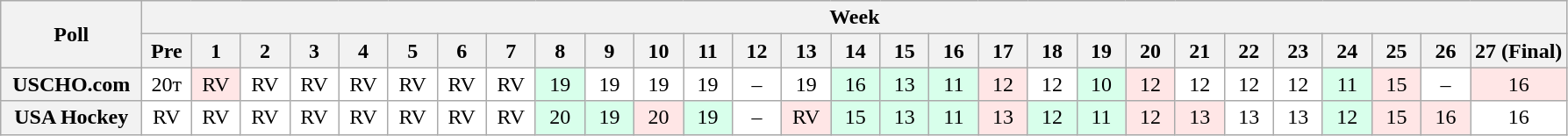<table class="wikitable" style="white-space:nowrap;">
<tr>
<th scope="col" width="100" rowspan="2">Poll</th>
<th colspan="28">Week</th>
</tr>
<tr>
<th scope="col" width="30">Pre</th>
<th scope="col" width="30">1</th>
<th scope="col" width="30">2</th>
<th scope="col" width="30">3</th>
<th scope="col" width="30">4</th>
<th scope="col" width="30">5</th>
<th scope="col" width="30">6</th>
<th scope="col" width="30">7</th>
<th scope="col" width="30">8</th>
<th scope="col" width="30">9</th>
<th scope="col" width="30">10</th>
<th scope="col" width="30">11</th>
<th scope="col" width="30">12</th>
<th scope="col" width="30">13</th>
<th scope="col" width="30">14</th>
<th scope="col" width="30">15</th>
<th scope="col" width="30">16</th>
<th scope="col" width="30">17</th>
<th scope="col" width="30">18</th>
<th scope="col" width="30">19</th>
<th scope="col" width="30">20</th>
<th scope="col" width="30">21</th>
<th scope="col" width="30">22</th>
<th scope="col" width="30">23</th>
<th scope="col" width="30">24</th>
<th scope="col" width="30">25</th>
<th scope="col" width="30">26</th>
<th scope="col" width="30">27 (Final)</th>
</tr>
<tr style="text-align:center;">
<th>USCHO.com</th>
<td bgcolor=FFFFFF>20т</td>
<td bgcolor=FFE6E6>RV</td>
<td bgcolor=FFFFFF>RV</td>
<td bgcolor=FFFFFF>RV</td>
<td bgcolor=FFFFFF>RV</td>
<td bgcolor=FFFFFF>RV</td>
<td bgcolor=FFFFFF>RV</td>
<td bgcolor=FFFFFF>RV</td>
<td bgcolor=D8FFEB>19</td>
<td bgcolor=FFFFFF>19</td>
<td bgcolor=FFFFFF>19</td>
<td bgcolor=FFFFFF>19</td>
<td bgcolor=FFFFFF>–</td>
<td bgcolor=FFFFFF>19</td>
<td bgcolor=D8FFEB>16</td>
<td bgcolor=D8FFEB>13</td>
<td bgcolor=D8FFEB>11</td>
<td bgcolor=FFE6E6>12</td>
<td bgcolor=FFFFFF>12</td>
<td bgcolor=D8FFEB>10</td>
<td bgcolor=FFE6E6>12</td>
<td bgcolor=FFFFFF>12</td>
<td bgcolor=FFFFFF>12</td>
<td bgcolor=FFFFFF>12</td>
<td bgcolor=D8FFEB>11</td>
<td bgcolor=FFE6E6>15</td>
<td bgcolor=FFFFFF>–</td>
<td bgcolor=FFE6E6>16</td>
</tr>
<tr style="text-align:center;">
<th>USA Hockey</th>
<td bgcolor=FFFFFF>RV</td>
<td bgcolor=FFFFFF>RV</td>
<td bgcolor=FFFFFF>RV</td>
<td bgcolor=FFFFFF>RV</td>
<td bgcolor=FFFFFF>RV</td>
<td bgcolor=FFFFFF>RV</td>
<td bgcolor=FFFFFF>RV</td>
<td bgcolor=FFFFFF>RV</td>
<td bgcolor=D8FFEB>20</td>
<td bgcolor=D8FFEB>19</td>
<td bgcolor=FFE6E6>20</td>
<td bgcolor=D8FFEB>19</td>
<td bgcolor=FFFFFF>–</td>
<td bgcolor=FFE6E6>RV</td>
<td bgcolor=D8FFEB>15</td>
<td bgcolor=D8FFEB>13</td>
<td bgcolor=D8FFEB>11</td>
<td bgcolor=FFE6E6>13</td>
<td bgcolor=D8FFEB>12</td>
<td bgcolor=D8FFEB>11</td>
<td bgcolor=FFE6E6>12</td>
<td bgcolor=FFE6E6>13</td>
<td bgcolor=FFFFFF>13</td>
<td bgcolor=FFFFFF>13</td>
<td bgcolor=D8FFEB>12</td>
<td bgcolor=FFE6E6>15</td>
<td bgcolor=FFE6E6>16</td>
<td bgcolor=FFFFFF>16</td>
</tr>
</table>
